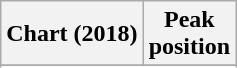<table class="wikitable plainrowheaders sortable" style="text-align:center;">
<tr>
<th scope="col">Chart (2018)</th>
<th scope="col">Peak<br>position</th>
</tr>
<tr>
</tr>
<tr>
</tr>
<tr>
</tr>
<tr>
</tr>
<tr>
</tr>
</table>
